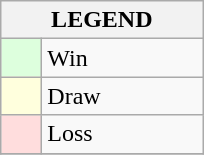<table class="wikitable" border="1">
<tr>
<th colspan="2">LEGEND</th>
</tr>
<tr>
<td style="background:#ddffdd;" width=20> </td>
<td width=100>Win</td>
</tr>
<tr>
<td style="background:#ffffdd"  width=20> </td>
<td width=100>Draw</td>
</tr>
<tr>
<td style="background:#ffdddd;" width=20> </td>
<td width=100>Loss</td>
</tr>
<tr>
</tr>
</table>
